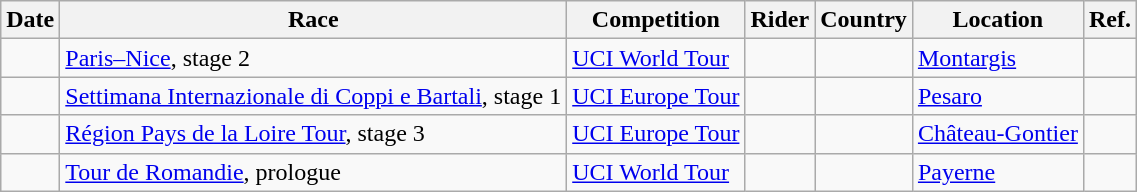<table class="wikitable sortable">
<tr>
<th>Date</th>
<th>Race</th>
<th>Competition</th>
<th>Rider</th>
<th>Country</th>
<th>Location</th>
<th class="unsortable">Ref.</th>
</tr>
<tr>
<td></td>
<td><a href='#'>Paris–Nice</a>, stage 2</td>
<td><a href='#'>UCI World Tour</a></td>
<td></td>
<td></td>
<td><a href='#'>Montargis</a></td>
<td align="center"></td>
</tr>
<tr>
<td></td>
<td><a href='#'>Settimana Internazionale di Coppi e Bartali</a>, stage 1</td>
<td><a href='#'>UCI Europe Tour</a></td>
<td></td>
<td></td>
<td><a href='#'>Pesaro</a></td>
<td align="center"></td>
</tr>
<tr>
<td></td>
<td><a href='#'>Région Pays de la Loire Tour</a>, stage 3</td>
<td><a href='#'>UCI Europe Tour</a></td>
<td></td>
<td></td>
<td><a href='#'>Château-Gontier</a></td>
<td align="center"></td>
</tr>
<tr>
<td></td>
<td><a href='#'>Tour de Romandie</a>, prologue</td>
<td><a href='#'>UCI World Tour</a></td>
<td></td>
<td></td>
<td><a href='#'>Payerne</a></td>
<td align="center"></td>
</tr>
</table>
